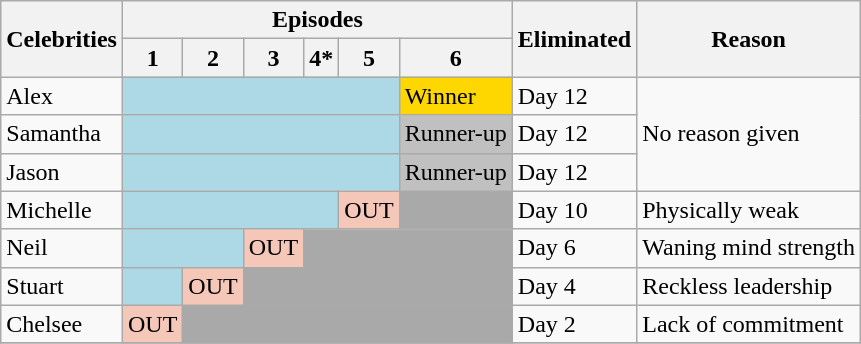<table class="wikitable" style="text-align:center,font-size:small">
<tr>
<th rowspan=2>Celebrities</th>
<th colspan="6">Episodes</th>
<th rowspan=2>Eliminated</th>
<th rowspan=2>Reason</th>
</tr>
<tr>
<th style="width:2em">1</th>
<th>2</th>
<th>3</th>
<th>4*</th>
<th>5</th>
<th>6</th>
</tr>
<tr>
<td>Alex</td>
<td colspan=5 bgcolor="lightblue"></td>
<td style="background:gold;">Winner</td>
<td>Day 12</td>
<td rowspan=3>No reason given</td>
</tr>
<tr>
<td>Samantha</td>
<td colspan=5 bgcolor="lightblue"></td>
<td style="background:silver;">Runner-up</td>
<td>Day 12</td>
</tr>
<tr>
<td>Jason</td>
<td colspan=5 bgcolor="lightblue"></td>
<td style="background:silver;">Runner-up</td>
<td>Day 12</td>
</tr>
<tr>
<td>Michelle</td>
<td colspan=4 bgcolor="lightblue"></td>
<td bgcolor="#f4c7b8">OUT</td>
<td colspan="1" style="background:darkgrey;"></td>
<td>Day 10</td>
<td>Physically weak</td>
</tr>
<tr>
<td>Neil</td>
<td colspan=2 bgcolor="lightblue"></td>
<td bgcolor="#f4c7b8">OUT</td>
<td colspan="3" style="background:darkgrey;"></td>
<td>Day 6</td>
<td>Waning mind strength</td>
</tr>
<tr>
<td>Stuart</td>
<td bgcolor="lightblue"></td>
<td bgcolor="#f4c7b8">OUT</td>
<td colspan="4" style="background:darkgrey;"></td>
<td>Day 4</td>
<td>Reckless leadership</td>
</tr>
<tr>
<td>Chelsee</td>
<td bgcolor="#f4c7b8">OUT</td>
<td colspan="5" style="background:darkgrey;"></td>
<td>Day 2</td>
<td>Lack of commitment</td>
</tr>
<tr>
</tr>
</table>
